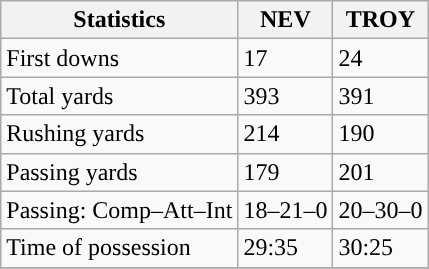<table class="wikitable" style="float: left;">
<tr>
<th>Statistics</th>
<th>NEV</th>
<th>TROY</th>
</tr>
<tr>
<td>First downs</td>
<td>17</td>
<td>24</td>
</tr>
<tr>
<td>Total yards</td>
<td>393</td>
<td>391</td>
</tr>
<tr>
<td>Rushing yards</td>
<td>214</td>
<td>190</td>
</tr>
<tr>
<td>Passing yards</td>
<td>179</td>
<td>201</td>
</tr>
<tr>
<td>Passing: Comp–Att–Int</td>
<td>18–21–0</td>
<td>20–30–0</td>
</tr>
<tr>
<td>Time of possession</td>
<td>29:35</td>
<td>30:25</td>
</tr>
<tr>
</tr>
</table>
